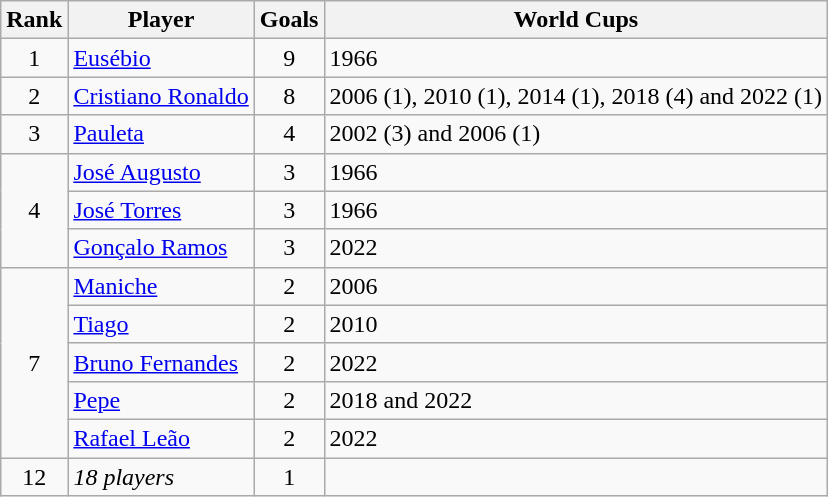<table class="wikitable" style="text-align: left;">
<tr>
<th>Rank</th>
<th>Player</th>
<th>Goals</th>
<th>World Cups</th>
</tr>
<tr>
<td align=center>1</td>
<td><a href='#'>Eusébio</a></td>
<td align=center>9</td>
<td>1966</td>
</tr>
<tr>
<td align=center>2</td>
<td><a href='#'>Cristiano Ronaldo</a></td>
<td align=center>8</td>
<td>2006 (1), 2010 (1), 2014 (1), 2018 (4) and 2022 (1)</td>
</tr>
<tr>
<td align=center>3</td>
<td><a href='#'>Pauleta</a></td>
<td align=center>4</td>
<td>2002 (3) and 2006 (1)</td>
</tr>
<tr>
<td rowspan="3" align="center">4</td>
<td><a href='#'>José Augusto</a></td>
<td align=center>3</td>
<td>1966</td>
</tr>
<tr>
<td><a href='#'>José Torres</a></td>
<td align=center>3</td>
<td>1966</td>
</tr>
<tr>
<td><a href='#'>Gonçalo Ramos</a></td>
<td align=center>3</td>
<td>2022</td>
</tr>
<tr>
<td rowspan="5" align="center">7</td>
<td><a href='#'>Maniche</a></td>
<td align="center">2</td>
<td>2006</td>
</tr>
<tr>
<td><a href='#'>Tiago</a></td>
<td align=center>2</td>
<td>2010</td>
</tr>
<tr>
<td><a href='#'>Bruno Fernandes</a></td>
<td align=center>2</td>
<td>2022</td>
</tr>
<tr>
<td><a href='#'>Pepe</a></td>
<td align=center>2</td>
<td>2018 and 2022</td>
</tr>
<tr>
<td><a href='#'>Rafael Leão</a></td>
<td align=center>2</td>
<td>2022</td>
</tr>
<tr>
<td align=center>12</td>
<td><em>18 players</em></td>
<td align=center>1</td>
<td></td>
</tr>
</table>
